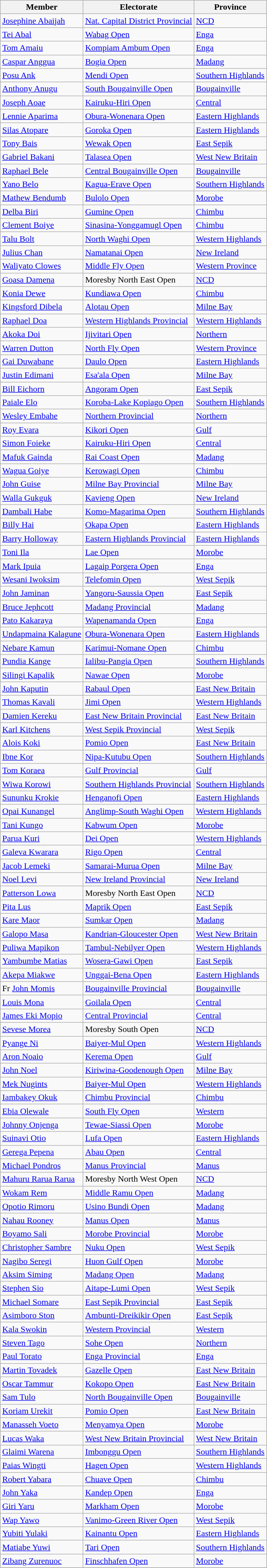<table class="wikitable sortable">
<tr>
<th><strong>Member</strong></th>
<th><strong>Electorate</strong></th>
<th><strong>Province</strong></th>
</tr>
<tr>
<td><a href='#'>Josephine Abaijah</a></td>
<td><a href='#'>Nat. Capital District Provincial</a></td>
<td><a href='#'>NCD</a></td>
</tr>
<tr>
<td><a href='#'>Tei Abal</a></td>
<td><a href='#'>Wabag Open</a></td>
<td><a href='#'>Enga</a></td>
</tr>
<tr>
<td><a href='#'>Tom Amaiu</a></td>
<td><a href='#'>Kompiam Ambum Open</a></td>
<td><a href='#'>Enga</a></td>
</tr>
<tr>
<td><a href='#'>Caspar Anggua</a></td>
<td><a href='#'>Bogia Open</a></td>
<td><a href='#'>Madang</a></td>
</tr>
<tr>
<td><a href='#'>Posu Ank</a></td>
<td><a href='#'>Mendi Open</a></td>
<td><a href='#'>Southern Highlands</a></td>
</tr>
<tr>
<td><a href='#'>Anthony Anugu</a></td>
<td><a href='#'>South Bougainville Open</a></td>
<td><a href='#'>Bougainville</a></td>
</tr>
<tr>
<td><a href='#'>Joseph Aoae</a> </td>
<td><a href='#'>Kairuku-Hiri Open</a></td>
<td><a href='#'>Central</a></td>
</tr>
<tr>
<td><a href='#'>Lennie Aparima</a> </td>
<td><a href='#'>Obura-Wonenara Open</a></td>
<td><a href='#'>Eastern Highlands</a></td>
</tr>
<tr>
<td><a href='#'>Silas Atopare</a></td>
<td><a href='#'>Goroka Open</a></td>
<td><a href='#'>Eastern Highlands</a></td>
</tr>
<tr>
<td><a href='#'>Tony Bais</a></td>
<td><a href='#'>Wewak Open</a></td>
<td><a href='#'>East Sepik</a></td>
</tr>
<tr>
<td><a href='#'>Gabriel Bakani</a></td>
<td><a href='#'>Talasea Open</a></td>
<td><a href='#'>West New Britain</a></td>
</tr>
<tr>
<td><a href='#'>Raphael Bele</a></td>
<td><a href='#'>Central Bougainville Open</a></td>
<td><a href='#'>Bougainville</a></td>
</tr>
<tr>
<td><a href='#'>Yano Belo</a></td>
<td><a href='#'>Kagua-Erave Open</a></td>
<td><a href='#'>Southern Highlands</a></td>
</tr>
<tr>
<td><a href='#'>Mathew Bendumb</a></td>
<td><a href='#'>Bulolo Open</a></td>
<td><a href='#'>Morobe</a></td>
</tr>
<tr>
<td><a href='#'>Delba Biri</a></td>
<td><a href='#'>Gumine Open</a></td>
<td><a href='#'>Chimbu</a></td>
</tr>
<tr>
<td><a href='#'>Clement Boiye</a></td>
<td><a href='#'>Sinasina-Yonggamugl Open</a></td>
<td><a href='#'>Chimbu</a></td>
</tr>
<tr>
<td><a href='#'>Talu Bolt</a></td>
<td><a href='#'>North Waghi Open</a></td>
<td><a href='#'>Western Highlands</a></td>
</tr>
<tr>
<td><a href='#'>Julius Chan</a></td>
<td><a href='#'>Namatanai Open</a></td>
<td><a href='#'>New Ireland</a></td>
</tr>
<tr>
<td><a href='#'>Waliyato Clowes</a></td>
<td><a href='#'>Middle Fly Open</a></td>
<td><a href='#'>Western Province</a></td>
</tr>
<tr>
<td><a href='#'>Goasa Damena</a> </td>
<td>Moresby North East Open</td>
<td><a href='#'>NCD</a></td>
</tr>
<tr>
<td><a href='#'>Konia Dewe</a></td>
<td><a href='#'>Kundiawa Open</a></td>
<td><a href='#'>Chimbu</a></td>
</tr>
<tr>
<td><a href='#'>Kingsford Dibela</a></td>
<td><a href='#'>Alotau Open</a></td>
<td><a href='#'>Milne Bay</a></td>
</tr>
<tr>
<td><a href='#'>Raphael Doa</a></td>
<td><a href='#'>Western Highlands Provincial</a></td>
<td><a href='#'>Western Highlands</a></td>
</tr>
<tr>
<td><a href='#'>Akoka Doi</a></td>
<td><a href='#'>Ijivitari Open</a></td>
<td><a href='#'>Northern</a></td>
</tr>
<tr>
<td><a href='#'>Warren Dutton</a></td>
<td><a href='#'>North Fly Open</a></td>
<td><a href='#'>Western Province</a></td>
</tr>
<tr>
<td><a href='#'>Gai Duwabane</a></td>
<td><a href='#'>Daulo Open</a></td>
<td><a href='#'>Eastern Highlands</a></td>
</tr>
<tr>
<td><a href='#'>Justin Edimani</a></td>
<td><a href='#'>Esa'ala Open</a></td>
<td><a href='#'>Milne Bay</a></td>
</tr>
<tr>
<td><a href='#'>Bill Eichorn</a></td>
<td><a href='#'>Angoram Open</a></td>
<td><a href='#'>East Sepik</a></td>
</tr>
<tr>
<td><a href='#'>Paiale Elo</a></td>
<td><a href='#'>Koroba-Lake Kopiago Open</a></td>
<td><a href='#'>Southern Highlands</a></td>
</tr>
<tr>
<td><a href='#'>Wesley Embahe</a></td>
<td><a href='#'>Northern Provincial</a></td>
<td><a href='#'>Northern</a></td>
</tr>
<tr>
<td><a href='#'>Roy Evara</a></td>
<td><a href='#'>Kikori Open</a></td>
<td><a href='#'>Gulf</a></td>
</tr>
<tr>
<td><a href='#'>Simon Foieke</a> </td>
<td><a href='#'>Kairuku-Hiri Open</a></td>
<td><a href='#'>Central</a></td>
</tr>
<tr>
<td><a href='#'>Mafuk Gainda</a></td>
<td><a href='#'>Rai Coast Open</a></td>
<td><a href='#'>Madang</a></td>
</tr>
<tr>
<td><a href='#'>Wagua Goiye</a></td>
<td><a href='#'>Kerowagi Open</a></td>
<td><a href='#'>Chimbu</a></td>
</tr>
<tr>
<td><a href='#'>John Guise</a></td>
<td><a href='#'>Milne Bay Provincial</a></td>
<td><a href='#'>Milne Bay</a></td>
</tr>
<tr>
<td><a href='#'>Walla Gukguk</a></td>
<td><a href='#'>Kavieng Open</a></td>
<td><a href='#'>New Ireland</a></td>
</tr>
<tr>
<td><a href='#'>Dambali Habe</a></td>
<td><a href='#'>Komo-Magarima Open</a></td>
<td><a href='#'>Southern Highlands</a></td>
</tr>
<tr>
<td><a href='#'>Billy Hai</a></td>
<td><a href='#'>Okapa Open</a></td>
<td><a href='#'>Eastern Highlands</a></td>
</tr>
<tr>
<td><a href='#'>Barry Holloway</a></td>
<td><a href='#'>Eastern Highlands Provincial</a></td>
<td><a href='#'>Eastern Highlands</a></td>
</tr>
<tr>
<td><a href='#'>Toni Ila</a></td>
<td><a href='#'>Lae Open</a></td>
<td><a href='#'>Morobe</a></td>
</tr>
<tr>
<td><a href='#'>Mark Ipuia</a></td>
<td><a href='#'>Lagaip Porgera Open</a></td>
<td><a href='#'>Enga</a></td>
</tr>
<tr>
<td><a href='#'>Wesani Iwoksim</a></td>
<td><a href='#'>Telefomin Open</a></td>
<td><a href='#'>West Sepik</a></td>
</tr>
<tr>
<td><a href='#'>John Jaminan</a></td>
<td><a href='#'>Yangoru-Saussia Open</a></td>
<td><a href='#'>East Sepik</a></td>
</tr>
<tr>
<td><a href='#'>Bruce Jephcott</a></td>
<td><a href='#'>Madang Provincial</a></td>
<td><a href='#'>Madang</a></td>
</tr>
<tr>
<td><a href='#'>Pato Kakaraya</a></td>
<td><a href='#'>Wapenamanda Open</a></td>
<td><a href='#'>Enga</a></td>
</tr>
<tr>
<td><a href='#'>Undapmaina Kalagune</a> </td>
<td><a href='#'>Obura-Wonenara Open</a></td>
<td><a href='#'>Eastern Highlands</a></td>
</tr>
<tr>
<td><a href='#'>Nebare Kamun</a></td>
<td><a href='#'>Karimui-Nomane Open</a></td>
<td><a href='#'>Chimbu</a></td>
</tr>
<tr>
<td><a href='#'>Pundia Kange</a></td>
<td><a href='#'>Ialibu-Pangia Open</a></td>
<td><a href='#'>Southern Highlands</a></td>
</tr>
<tr>
<td><a href='#'>Silingi Kapalik</a></td>
<td><a href='#'>Nawae Open</a></td>
<td><a href='#'>Morobe</a></td>
</tr>
<tr>
<td><a href='#'>John Kaputin</a></td>
<td><a href='#'>Rabaul Open</a></td>
<td><a href='#'>East New Britain</a></td>
</tr>
<tr>
<td><a href='#'>Thomas Kavali</a></td>
<td><a href='#'>Jimi Open</a></td>
<td><a href='#'>Western Highlands</a></td>
</tr>
<tr>
<td><a href='#'>Damien Kereku</a></td>
<td><a href='#'>East New Britain Provincial</a></td>
<td><a href='#'>East New Britain</a></td>
</tr>
<tr>
<td><a href='#'>Karl Kitchens</a></td>
<td><a href='#'>West Sepik Provincial</a></td>
<td><a href='#'>West Sepik</a></td>
</tr>
<tr>
<td><a href='#'>Alois Koki</a> </td>
<td><a href='#'>Pomio Open</a></td>
<td><a href='#'>East New Britain</a></td>
</tr>
<tr>
<td><a href='#'>Ibne Kor</a></td>
<td><a href='#'>Nipa-Kutubu Open</a></td>
<td><a href='#'>Southern Highlands</a></td>
</tr>
<tr>
<td><a href='#'>Tom Koraea</a></td>
<td><a href='#'>Gulf Provincial</a></td>
<td><a href='#'>Gulf</a></td>
</tr>
<tr>
<td><a href='#'>Wiwa Korowi</a></td>
<td><a href='#'>Southern Highlands Provincial</a></td>
<td><a href='#'>Southern Highlands</a></td>
</tr>
<tr>
<td><a href='#'>Sununku Krokie</a></td>
<td><a href='#'>Henganofi Open</a></td>
<td><a href='#'>Eastern Highlands</a></td>
</tr>
<tr>
<td><a href='#'>Opai Kunangel</a></td>
<td><a href='#'>Anglimp-South Waghi Open</a></td>
<td><a href='#'>Western Highlands</a></td>
</tr>
<tr>
<td><a href='#'>Tani Kungo</a></td>
<td><a href='#'>Kabwum Open</a></td>
<td><a href='#'>Morobe</a></td>
</tr>
<tr>
<td><a href='#'>Parua Kuri</a></td>
<td><a href='#'>Dei Open</a></td>
<td><a href='#'>Western Highlands</a></td>
</tr>
<tr>
<td><a href='#'>Galeva Kwarara</a></td>
<td><a href='#'>Rigo Open</a></td>
<td><a href='#'>Central</a></td>
</tr>
<tr>
<td><a href='#'>Jacob Lemeki</a></td>
<td><a href='#'>Samarai-Murua Open</a></td>
<td><a href='#'>Milne Bay</a></td>
</tr>
<tr>
<td><a href='#'>Noel Levi</a></td>
<td><a href='#'>New Ireland Provincial</a></td>
<td><a href='#'>New Ireland</a></td>
</tr>
<tr>
<td><a href='#'>Patterson Lowa</a> </td>
<td>Moresby North East Open</td>
<td><a href='#'>NCD</a></td>
</tr>
<tr>
<td><a href='#'>Pita Lus</a></td>
<td><a href='#'>Maprik Open</a></td>
<td><a href='#'>East Sepik</a></td>
</tr>
<tr>
<td><a href='#'>Kare Maor</a></td>
<td><a href='#'>Sumkar Open</a></td>
<td><a href='#'>Madang</a></td>
</tr>
<tr>
<td><a href='#'>Galopo Masa</a></td>
<td><a href='#'>Kandrian-Gloucester Open</a></td>
<td><a href='#'>West New Britain</a></td>
</tr>
<tr>
<td><a href='#'>Puliwa Mapikon</a></td>
<td><a href='#'>Tambul-Nebilyer Open</a></td>
<td><a href='#'>Western Highlands</a></td>
</tr>
<tr>
<td><a href='#'>Yambumbe Matias</a></td>
<td><a href='#'>Wosera-Gawi Open</a></td>
<td><a href='#'>East Sepik</a></td>
</tr>
<tr>
<td><a href='#'>Akepa Miakwe</a></td>
<td><a href='#'>Unggai-Bena Open</a></td>
<td><a href='#'>Eastern Highlands</a></td>
</tr>
<tr>
<td>Fr <a href='#'>John Momis</a></td>
<td><a href='#'>Bougainville Provincial</a></td>
<td><a href='#'>Bougainville</a></td>
</tr>
<tr>
<td><a href='#'>Louis Mona</a></td>
<td><a href='#'>Goilala Open</a></td>
<td><a href='#'>Central</a></td>
</tr>
<tr>
<td><a href='#'>James Eki Mopio</a></td>
<td><a href='#'>Central Provincial</a></td>
<td><a href='#'>Central</a></td>
</tr>
<tr>
<td><a href='#'>Sevese Morea</a></td>
<td>Moresby South Open</td>
<td><a href='#'>NCD</a></td>
</tr>
<tr>
<td><a href='#'>Pyange Ni</a> </td>
<td><a href='#'>Baiyer-Mul Open</a></td>
<td><a href='#'>Western Highlands</a></td>
</tr>
<tr>
<td><a href='#'>Aron Noaio</a></td>
<td><a href='#'>Kerema Open</a></td>
<td><a href='#'>Gulf</a></td>
</tr>
<tr>
<td><a href='#'>John Noel</a></td>
<td><a href='#'>Kiriwina-Goodenough Open</a></td>
<td><a href='#'>Milne Bay</a></td>
</tr>
<tr>
<td><a href='#'>Mek Nugints</a> </td>
<td><a href='#'>Baiyer-Mul Open</a></td>
<td><a href='#'>Western Highlands</a></td>
</tr>
<tr>
<td><a href='#'>Iambakey Okuk</a></td>
<td><a href='#'>Chimbu Provincial</a></td>
<td><a href='#'>Chimbu</a></td>
</tr>
<tr>
<td><a href='#'>Ebia Olewale</a></td>
<td><a href='#'>South Fly Open</a></td>
<td><a href='#'>Western</a></td>
</tr>
<tr>
<td><a href='#'>Johnny Onjenga</a></td>
<td><a href='#'>Tewae-Siassi Open</a></td>
<td><a href='#'>Morobe</a></td>
</tr>
<tr>
<td><a href='#'>Suinavi Otio</a></td>
<td><a href='#'>Lufa Open</a></td>
<td><a href='#'>Eastern Highlands</a></td>
</tr>
<tr>
<td><a href='#'>Gerega Pepena</a></td>
<td><a href='#'>Abau Open</a></td>
<td><a href='#'>Central</a></td>
</tr>
<tr>
<td><a href='#'>Michael Pondros</a></td>
<td><a href='#'>Manus Provincial</a></td>
<td><a href='#'>Manus</a></td>
</tr>
<tr>
<td><a href='#'>Mahuru Rarua Rarua</a></td>
<td>Moresby North West Open</td>
<td><a href='#'>NCD</a></td>
</tr>
<tr>
<td><a href='#'>Wokam Rem</a></td>
<td><a href='#'>Middle Ramu Open</a></td>
<td><a href='#'>Madang</a></td>
</tr>
<tr>
<td><a href='#'>Opotio Rimoru</a></td>
<td><a href='#'>Usino Bundi Open</a></td>
<td><a href='#'>Madang</a></td>
</tr>
<tr>
<td><a href='#'>Nahau Rooney</a></td>
<td><a href='#'>Manus Open</a></td>
<td><a href='#'>Manus</a></td>
</tr>
<tr>
<td><a href='#'>Boyamo Sali</a></td>
<td><a href='#'>Morobe Provincial</a></td>
<td><a href='#'>Morobe</a></td>
</tr>
<tr>
<td><a href='#'>Christopher Sambre</a></td>
<td><a href='#'>Nuku Open</a></td>
<td><a href='#'>West Sepik</a></td>
</tr>
<tr>
<td><a href='#'>Nagibo Seregi</a></td>
<td><a href='#'>Huon Gulf Open</a></td>
<td><a href='#'>Morobe</a></td>
</tr>
<tr>
<td><a href='#'>Aksim Siming</a></td>
<td><a href='#'>Madang Open</a></td>
<td><a href='#'>Madang</a></td>
</tr>
<tr>
<td><a href='#'>Stephen Sio</a></td>
<td><a href='#'>Aitape-Lumi Open</a></td>
<td><a href='#'>West Sepik</a></td>
</tr>
<tr>
<td><a href='#'>Michael Somare</a></td>
<td><a href='#'>East Sepik Provincial</a></td>
<td><a href='#'>East Sepik</a></td>
</tr>
<tr>
<td><a href='#'>Asimboro Ston</a></td>
<td><a href='#'>Ambunti-Dreikikir Open</a></td>
<td><a href='#'>East Sepik</a></td>
</tr>
<tr>
<td><a href='#'>Kala Swokin</a></td>
<td><a href='#'>Western Provincial</a></td>
<td><a href='#'>Western</a></td>
</tr>
<tr>
<td><a href='#'>Steven Tago</a></td>
<td><a href='#'>Sohe Open</a></td>
<td><a href='#'>Northern</a></td>
</tr>
<tr>
<td><a href='#'>Paul Torato</a></td>
<td><a href='#'>Enga Provincial</a></td>
<td><a href='#'>Enga</a></td>
</tr>
<tr>
<td><a href='#'>Martin Tovadek</a></td>
<td><a href='#'>Gazelle Open</a></td>
<td><a href='#'>East New Britain</a></td>
</tr>
<tr>
<td><a href='#'>Oscar Tammur</a></td>
<td><a href='#'>Kokopo Open</a></td>
<td><a href='#'>East New Britain</a></td>
</tr>
<tr>
<td><a href='#'>Sam Tulo</a></td>
<td><a href='#'>North Bougainville Open</a></td>
<td><a href='#'>Bougainville</a></td>
</tr>
<tr>
<td><a href='#'>Koriam Urekit</a> </td>
<td><a href='#'>Pomio Open</a></td>
<td><a href='#'>East New Britain</a></td>
</tr>
<tr>
<td><a href='#'>Manasseh Voeto</a></td>
<td><a href='#'>Menyamya Open</a></td>
<td><a href='#'>Morobe</a></td>
</tr>
<tr>
<td><a href='#'>Lucas Waka</a></td>
<td><a href='#'>West New Britain Provincial</a></td>
<td><a href='#'>West New Britain</a></td>
</tr>
<tr>
<td><a href='#'>Glaimi Warena</a></td>
<td><a href='#'>Imbonggu Open</a></td>
<td><a href='#'>Southern Highlands</a></td>
</tr>
<tr>
<td><a href='#'>Paias Wingti</a></td>
<td><a href='#'>Hagen Open</a></td>
<td><a href='#'>Western Highlands</a></td>
</tr>
<tr>
<td><a href='#'>Robert Yabara</a></td>
<td><a href='#'>Chuave Open</a></td>
<td><a href='#'>Chimbu</a></td>
</tr>
<tr>
<td><a href='#'>John Yaka</a></td>
<td><a href='#'>Kandep Open</a></td>
<td><a href='#'>Enga</a></td>
</tr>
<tr>
<td><a href='#'>Giri Yaru</a></td>
<td><a href='#'>Markham Open</a></td>
<td><a href='#'>Morobe</a></td>
</tr>
<tr>
<td><a href='#'>Wap Yawo</a></td>
<td><a href='#'>Vanimo-Green River Open</a></td>
<td><a href='#'>West Sepik</a></td>
</tr>
<tr>
<td><a href='#'>Yubiti Yulaki</a></td>
<td><a href='#'>Kainantu Open</a></td>
<td><a href='#'>Eastern Highlands</a></td>
</tr>
<tr>
<td><a href='#'>Matiabe Yuwi</a></td>
<td><a href='#'>Tari Open</a></td>
<td><a href='#'>Southern Highlands</a></td>
</tr>
<tr>
<td><a href='#'>Zibang Zurenuoc</a></td>
<td><a href='#'>Finschhafen Open</a></td>
<td><a href='#'>Morobe</a></td>
</tr>
<tr>
</tr>
</table>
